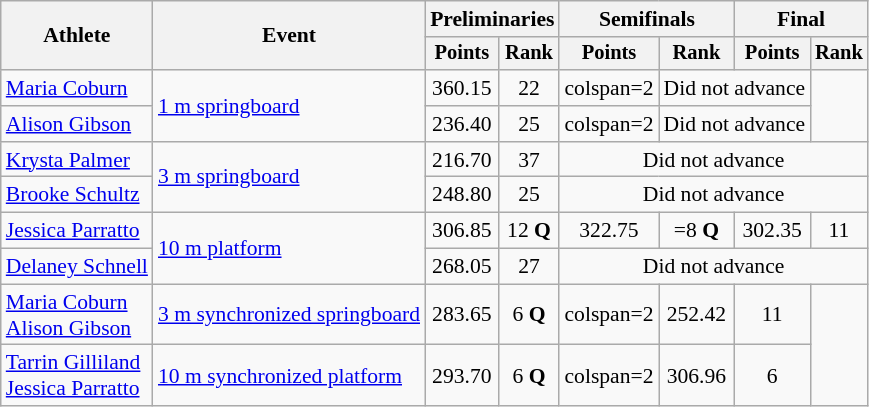<table class=wikitable style="font-size:90%;">
<tr>
<th rowspan="2">Athlete</th>
<th rowspan="2">Event</th>
<th colspan="2">Preliminaries</th>
<th colspan="2">Semifinals</th>
<th colspan="2">Final</th>
</tr>
<tr style="font-size:95%">
<th>Points</th>
<th>Rank</th>
<th>Points</th>
<th>Rank</th>
<th>Points</th>
<th>Rank</th>
</tr>
<tr align=center>
<td align=left><a href='#'>Maria Coburn</a></td>
<td align=left rowspan=2><a href='#'>1 m springboard</a></td>
<td>360.15</td>
<td>22</td>
<td>colspan=2 </td>
<td colspan=2>Did not advance</td>
</tr>
<tr align=center>
<td align=left><a href='#'>Alison Gibson</a></td>
<td>236.40</td>
<td>25</td>
<td>colspan=2 </td>
<td colspan=2>Did not advance</td>
</tr>
<tr align=center>
<td align=left><a href='#'>Krysta Palmer</a></td>
<td align=left rowspan=2><a href='#'>3 m springboard</a></td>
<td>216.70</td>
<td>37</td>
<td colspan=4>Did not advance</td>
</tr>
<tr align=center>
<td align=left><a href='#'>Brooke Schultz</a></td>
<td>248.80</td>
<td>25</td>
<td colspan=4>Did not advance</td>
</tr>
<tr align=center>
<td align=left><a href='#'>Jessica Parratto</a></td>
<td align=left rowspan=2><a href='#'>10 m platform</a></td>
<td>306.85</td>
<td>12 <strong>Q</strong></td>
<td>322.75</td>
<td>=8 <strong>Q</strong></td>
<td>302.35</td>
<td>11</td>
</tr>
<tr align=center>
<td align=left><a href='#'>Delaney Schnell</a></td>
<td>268.05</td>
<td>27</td>
<td colspan=4>Did not advance</td>
</tr>
<tr align=center>
<td align=left><a href='#'>Maria Coburn</a><br><a href='#'>Alison Gibson</a></td>
<td align=left><a href='#'>3 m synchronized springboard</a></td>
<td>283.65</td>
<td>6 <strong>Q</strong></td>
<td>colspan=2 </td>
<td>252.42</td>
<td>11</td>
</tr>
<tr align=center>
<td align=left><a href='#'>Tarrin Gilliland</a><br><a href='#'>Jessica Parratto</a></td>
<td align=left><a href='#'>10 m synchronized platform</a></td>
<td>293.70</td>
<td>6 <strong>Q</strong></td>
<td>colspan=2 </td>
<td>306.96</td>
<td>6</td>
</tr>
</table>
